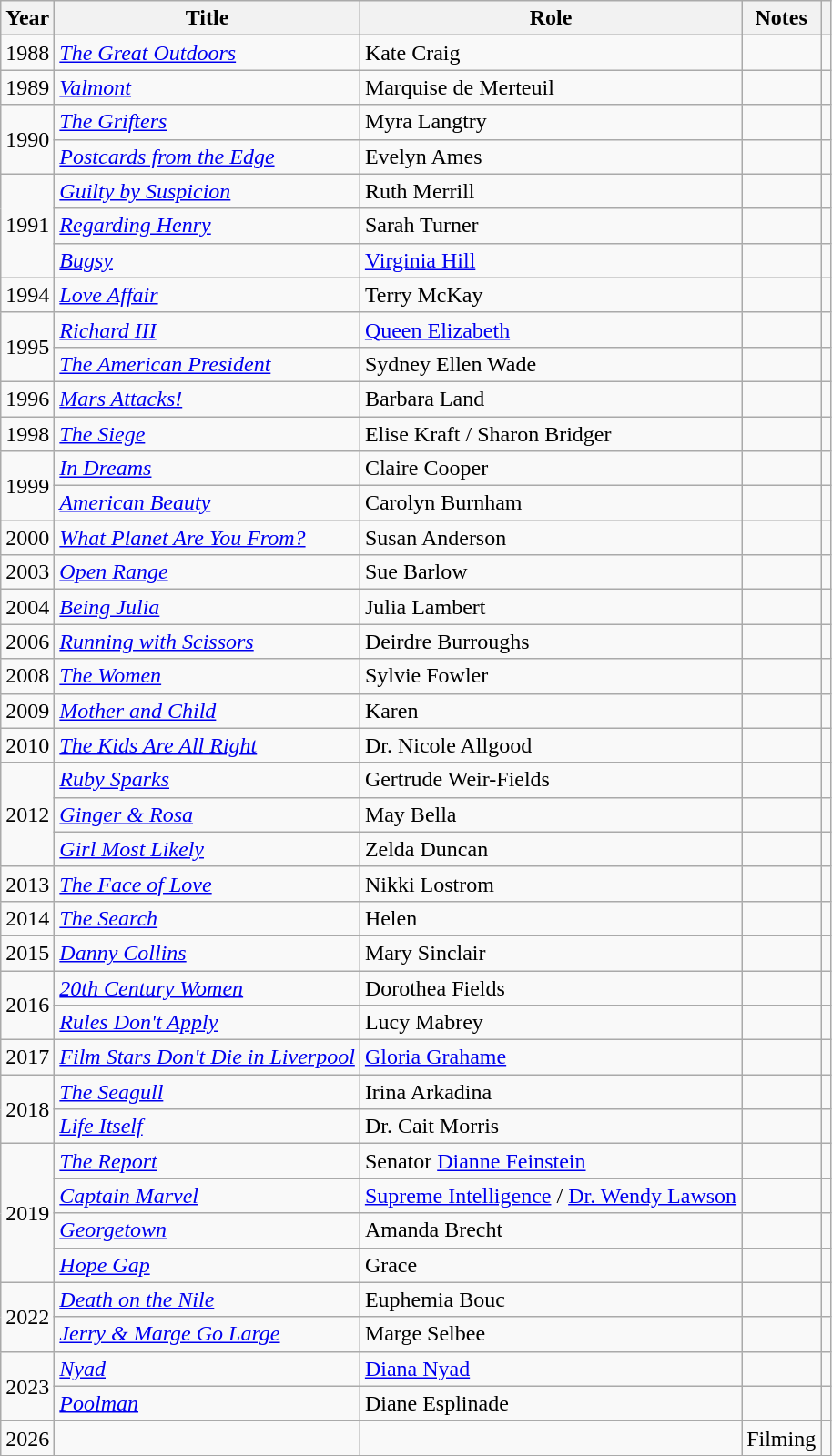<table class="wikitable sortable">
<tr>
<th>Year</th>
<th>Title</th>
<th>Role</th>
<th class="unsortable">Notes</th>
<th class="unsortable"></th>
</tr>
<tr>
<td>1988</td>
<td><em><a href='#'>The Great Outdoors</a></em></td>
<td>Kate Craig</td>
<td></td>
<td></td>
</tr>
<tr>
<td>1989</td>
<td><em><a href='#'>Valmont</a></em></td>
<td>Marquise de Merteuil</td>
<td></td>
<td></td>
</tr>
<tr>
<td rowspan=2>1990</td>
<td><em><a href='#'>The Grifters</a></em></td>
<td>Myra Langtry</td>
<td></td>
<td></td>
</tr>
<tr>
<td><em><a href='#'>Postcards from the Edge</a></em></td>
<td>Evelyn Ames</td>
<td></td>
<td></td>
</tr>
<tr>
<td rowspan=3>1991</td>
<td><em><a href='#'>Guilty by Suspicion</a></em></td>
<td>Ruth Merrill</td>
<td></td>
<td></td>
</tr>
<tr>
<td><em><a href='#'>Regarding Henry</a></em></td>
<td>Sarah Turner</td>
<td></td>
<td></td>
</tr>
<tr>
<td><em><a href='#'>Bugsy</a></em></td>
<td><a href='#'>Virginia Hill</a></td>
<td></td>
<td></td>
</tr>
<tr>
<td>1994</td>
<td><em><a href='#'>Love Affair</a></em></td>
<td>Terry McKay</td>
<td></td>
<td></td>
</tr>
<tr>
<td rowspan=2>1995</td>
<td><em><a href='#'>Richard III</a></em></td>
<td><a href='#'>Queen Elizabeth</a></td>
<td></td>
<td></td>
</tr>
<tr>
<td><em><a href='#'>The American President</a></em></td>
<td>Sydney Ellen Wade</td>
<td></td>
<td></td>
</tr>
<tr>
<td>1996</td>
<td><em><a href='#'>Mars Attacks!</a></em></td>
<td>Barbara Land</td>
<td></td>
<td></td>
</tr>
<tr>
<td>1998</td>
<td><em><a href='#'>The Siege</a></em></td>
<td>Elise Kraft / Sharon Bridger</td>
<td></td>
<td></td>
</tr>
<tr>
<td rowspan=2>1999</td>
<td><em><a href='#'>In Dreams</a></em></td>
<td>Claire Cooper</td>
<td></td>
<td></td>
</tr>
<tr>
<td><em><a href='#'>American Beauty</a></em></td>
<td>Carolyn Burnham</td>
<td></td>
<td></td>
</tr>
<tr>
<td>2000</td>
<td><em><a href='#'>What Planet Are You From?</a></em></td>
<td>Susan Anderson</td>
<td></td>
<td></td>
</tr>
<tr>
<td>2003</td>
<td><em><a href='#'>Open Range</a></em></td>
<td>Sue Barlow</td>
<td></td>
<td></td>
</tr>
<tr>
<td>2004</td>
<td><em><a href='#'>Being Julia</a></em></td>
<td>Julia Lambert</td>
<td></td>
<td></td>
</tr>
<tr>
<td>2006</td>
<td><em><a href='#'>Running with Scissors</a></em></td>
<td>Deirdre Burroughs</td>
<td></td>
<td></td>
</tr>
<tr>
<td>2008</td>
<td><em><a href='#'>The Women</a></em></td>
<td>Sylvie Fowler</td>
<td></td>
<td></td>
</tr>
<tr>
<td>2009</td>
<td><em><a href='#'>Mother and Child</a></em></td>
<td>Karen</td>
<td></td>
<td></td>
</tr>
<tr>
<td>2010</td>
<td><em><a href='#'>The Kids Are All Right</a></em></td>
<td>Dr. Nicole Allgood</td>
<td></td>
<td></td>
</tr>
<tr>
<td rowspan=3>2012</td>
<td><em><a href='#'>Ruby Sparks</a></em></td>
<td>Gertrude Weir-Fields</td>
<td></td>
<td></td>
</tr>
<tr>
<td><em><a href='#'>Ginger & Rosa</a></em></td>
<td>May Bella</td>
<td></td>
<td></td>
</tr>
<tr>
<td><em><a href='#'>Girl Most Likely</a></em></td>
<td>Zelda Duncan</td>
<td></td>
<td></td>
</tr>
<tr>
<td>2013</td>
<td><em><a href='#'>The Face of Love</a></em></td>
<td>Nikki Lostrom</td>
<td></td>
<td></td>
</tr>
<tr>
<td>2014</td>
<td><em><a href='#'>The Search</a></em></td>
<td>Helen</td>
<td></td>
<td></td>
</tr>
<tr>
<td>2015</td>
<td><em><a href='#'>Danny Collins</a></em></td>
<td>Mary Sinclair</td>
<td></td>
<td></td>
</tr>
<tr>
<td rowspan=2>2016</td>
<td><em><a href='#'>20th Century Women</a></em></td>
<td>Dorothea Fields</td>
<td></td>
<td></td>
</tr>
<tr>
<td><em><a href='#'>Rules Don't Apply</a></em></td>
<td>Lucy Mabrey</td>
<td></td>
<td></td>
</tr>
<tr>
<td>2017</td>
<td><em><a href='#'>Film Stars Don't Die in Liverpool</a></em></td>
<td><a href='#'>Gloria Grahame</a></td>
<td></td>
<td></td>
</tr>
<tr>
<td rowspan=2>2018</td>
<td><em><a href='#'>The Seagull</a></em></td>
<td>Irina Arkadina</td>
<td></td>
<td></td>
</tr>
<tr>
<td><em><a href='#'>Life Itself</a></em></td>
<td>Dr. Cait Morris</td>
<td></td>
<td></td>
</tr>
<tr>
<td rowspan=4>2019</td>
<td><em><a href='#'>The Report</a></em></td>
<td>Senator <a href='#'>Dianne Feinstein</a></td>
<td></td>
<td></td>
</tr>
<tr>
<td><em><a href='#'>Captain Marvel</a></em></td>
<td><a href='#'>Supreme Intelligence</a> / <a href='#'>Dr. Wendy Lawson</a></td>
<td></td>
<td></td>
</tr>
<tr>
<td><em><a href='#'>Georgetown</a></em></td>
<td>Amanda Brecht</td>
<td></td>
<td></td>
</tr>
<tr>
<td><em><a href='#'>Hope Gap</a></em></td>
<td>Grace</td>
<td></td>
<td></td>
</tr>
<tr>
<td rowspan=2>2022</td>
<td><em><a href='#'>Death on the Nile</a></em></td>
<td>Euphemia Bouc</td>
<td></td>
<td></td>
</tr>
<tr>
<td><em><a href='#'>Jerry & Marge Go Large</a></em></td>
<td>Marge Selbee</td>
<td></td>
<td></td>
</tr>
<tr>
<td rowspan=2>2023</td>
<td><em><a href='#'>Nyad</a></em></td>
<td><a href='#'>Diana Nyad</a></td>
<td></td>
<td></td>
</tr>
<tr>
<td><em><a href='#'>Poolman</a></em></td>
<td>Diane Esplinade</td>
<td></td>
<td></td>
</tr>
<tr>
<td>2026</td>
<td></td>
<td></td>
<td>Filming</td>
<td></td>
</tr>
</table>
